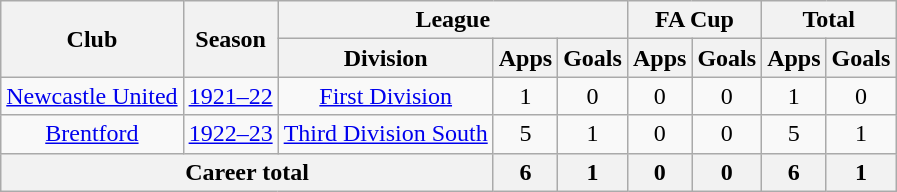<table class="wikitable" style="text-align: center;">
<tr>
<th rowspan="2">Club</th>
<th rowspan="2">Season</th>
<th colspan="3">League</th>
<th colspan="2">FA Cup</th>
<th colspan="2">Total</th>
</tr>
<tr>
<th>Division</th>
<th>Apps</th>
<th>Goals</th>
<th>Apps</th>
<th>Goals</th>
<th>Apps</th>
<th>Goals</th>
</tr>
<tr>
<td><a href='#'>Newcastle United</a></td>
<td><a href='#'>1921–22</a></td>
<td><a href='#'>First Division</a></td>
<td>1</td>
<td>0</td>
<td>0</td>
<td>0</td>
<td>1</td>
<td>0</td>
</tr>
<tr>
<td><a href='#'>Brentford</a></td>
<td><a href='#'>1922–23</a></td>
<td><a href='#'>Third Division South</a></td>
<td>5</td>
<td>1</td>
<td>0</td>
<td>0</td>
<td>5</td>
<td>1</td>
</tr>
<tr>
<th colspan="3">Career total</th>
<th>6</th>
<th>1</th>
<th>0</th>
<th>0</th>
<th>6</th>
<th>1</th>
</tr>
</table>
